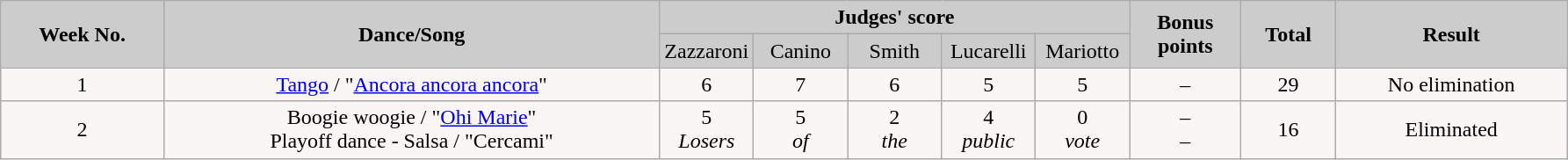<table class="wikitable collapsible">
<tr>
<th rowspan="2" style="background:#ccc; text-align:Center;"><strong>Week No.</strong></th>
<th rowspan="2" style="background:#ccc; text-align:Center;"><strong>Dance/Song</strong></th>
<th colspan="5" style="background:#ccc; text-align:Center;"><strong>Judges' score</strong></th>
<th rowspan="2" style="background:#ccc; text-align:Center;"><strong>Bonus<br>points</strong></th>
<th rowspan="2" style="background:#ccc; text-align:Center;"><strong>Total</strong></th>
<th rowspan="2" style="background:#ccc; text-align:Center;"><strong>Result</strong></th>
</tr>
<tr style="text-align:center; background:#ccc;">
<td style="width:6%; ">Zazzaroni</td>
<td style="width:6%; ">Canino</td>
<td style="width:6%; ">Smith</td>
<td style="width:6%; ">Lucarelli</td>
<td style="width:6%; ">Mariotto</td>
</tr>
<tr style="text-align:center; background:#faf6f6;">
<td>1</td>
<td><a href='#'>Tango</a> / "<a href='#'>Ancora ancora ancora</a>"</td>
<td>6</td>
<td>7</td>
<td>6</td>
<td>5</td>
<td>5</td>
<td>–</td>
<td>29</td>
<td>No elimination</td>
</tr>
<tr style="text-align:center; background:#faf6f6;">
<td>2</td>
<td>Boogie woogie / "<a href='#'>Ohi Marie</a>"<br>Playoff dance - Salsa / "Cercami"</td>
<td>5<br><em>Losers</em></td>
<td>5<br><em>of</em></td>
<td>2<br><em>the</em></td>
<td>4<br><em>public</em></td>
<td>0<br><em>vote</em></td>
<td>–<br>–</td>
<td>16<br></td>
<td>Eliminated</td>
</tr>
</table>
